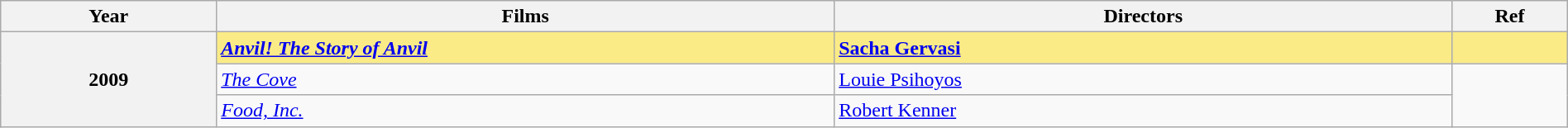<table class="wikitable" width="100%" cellpadding="5">
<tr>
<th width="100"><strong>Year</strong></th>
<th width="300"><strong>Films</strong></th>
<th width="300"><strong>Directors</strong></th>
<th width="50"><strong>Ref</strong></th>
</tr>
<tr>
<th scope="row" rowspan=3>2009</th>
<td style="background:#FAEB86;"><strong><em><a href='#'>Anvil! The Story of Anvil</a></em></strong></td>
<td style="background:#FAEB86;"><strong><a href='#'>Sacha Gervasi</a></strong></td>
<td style="background:#FAEB86;"></td>
</tr>
<tr>
<td><em><a href='#'>The Cove</a></em></td>
<td><a href='#'>Louie Psihoyos</a></td>
<td rowspan=2></td>
</tr>
<tr>
<td><em><a href='#'>Food, Inc.</a></em></td>
<td><a href='#'>Robert Kenner</a></td>
</tr>
</table>
